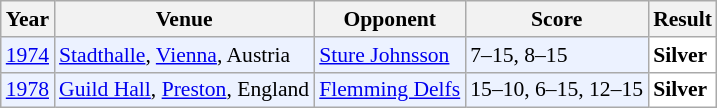<table class="sortable wikitable" style="font-size: 90%;">
<tr>
<th>Year</th>
<th>Venue</th>
<th>Opponent</th>
<th>Score</th>
<th>Result</th>
</tr>
<tr style="background:#ECF2FF">
<td align="center"><a href='#'>1974</a></td>
<td align="left"><a href='#'>Stadthalle</a>, <a href='#'>Vienna</a>, Austria</td>
<td align="left"> <a href='#'>Sture Johnsson</a></td>
<td align="left">7–15, 8–15</td>
<td style="text-align:left; background:white"> <strong>Silver</strong></td>
</tr>
<tr style="background:#ECF2FF">
<td align="center"><a href='#'>1978</a></td>
<td align="left"><a href='#'>Guild Hall</a>, <a href='#'>Preston</a>, England</td>
<td align="left"> <a href='#'>Flemming Delfs</a></td>
<td align="left">15–10, 6–15, 12–15</td>
<td style="text-align:left; background:white"> <strong>Silver</strong></td>
</tr>
</table>
